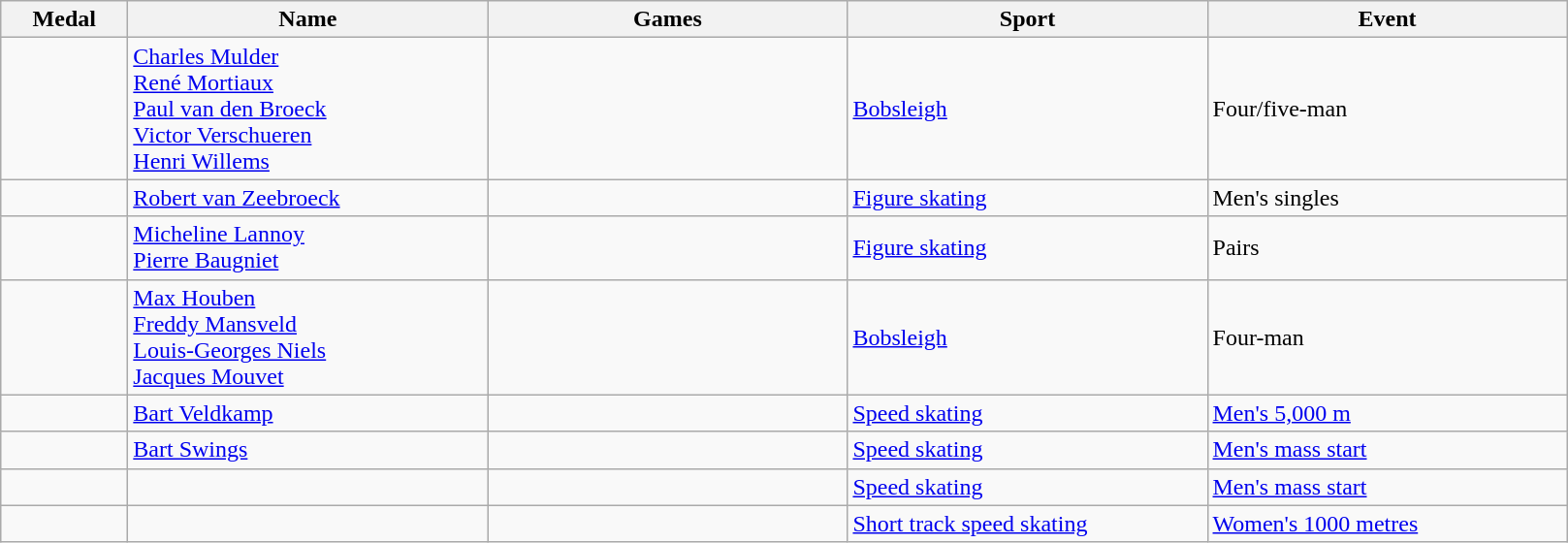<table class="wikitable sortable">
<tr>
<th style="width:5em">Medal</th>
<th style="width:15em">Name</th>
<th style="width:15em">Games</th>
<th style="width:15em">Sport</th>
<th style="width:15em">Event</th>
</tr>
<tr>
<td></td>
<td><a href='#'>Charles Mulder</a><br><a href='#'>René Mortiaux</a><br><a href='#'>Paul van den Broeck</a><br><a href='#'>Victor Verschueren</a><br><a href='#'>Henri Willems</a></td>
<td></td>
<td> <a href='#'>Bobsleigh</a></td>
<td>Four/five-man</td>
</tr>
<tr>
<td></td>
<td><a href='#'>Robert van Zeebroeck</a></td>
<td></td>
<td> <a href='#'>Figure skating</a></td>
<td>Men's singles</td>
</tr>
<tr>
<td></td>
<td><a href='#'>Micheline Lannoy</a><br><a href='#'>Pierre Baugniet</a></td>
<td></td>
<td> <a href='#'>Figure skating</a></td>
<td>Pairs</td>
</tr>
<tr>
<td></td>
<td><a href='#'>Max Houben</a><br><a href='#'>Freddy Mansveld</a><br><a href='#'>Louis-Georges Niels</a><br><a href='#'>Jacques Mouvet</a></td>
<td></td>
<td> <a href='#'>Bobsleigh</a></td>
<td>Four-man</td>
</tr>
<tr>
<td></td>
<td><a href='#'>Bart Veldkamp</a></td>
<td></td>
<td> <a href='#'>Speed skating</a></td>
<td><a href='#'>Men's 5,000 m</a></td>
</tr>
<tr>
<td></td>
<td><a href='#'>Bart Swings</a></td>
<td></td>
<td> <a href='#'>Speed skating</a></td>
<td><a href='#'>Men's mass start</a></td>
</tr>
<tr>
<td></td>
<td></td>
<td></td>
<td> <a href='#'>Speed skating</a></td>
<td><a href='#'>Men's mass start</a></td>
</tr>
<tr>
<td></td>
<td></td>
<td></td>
<td> <a href='#'>Short track speed skating</a></td>
<td><a href='#'>Women's 1000 metres</a></td>
</tr>
</table>
